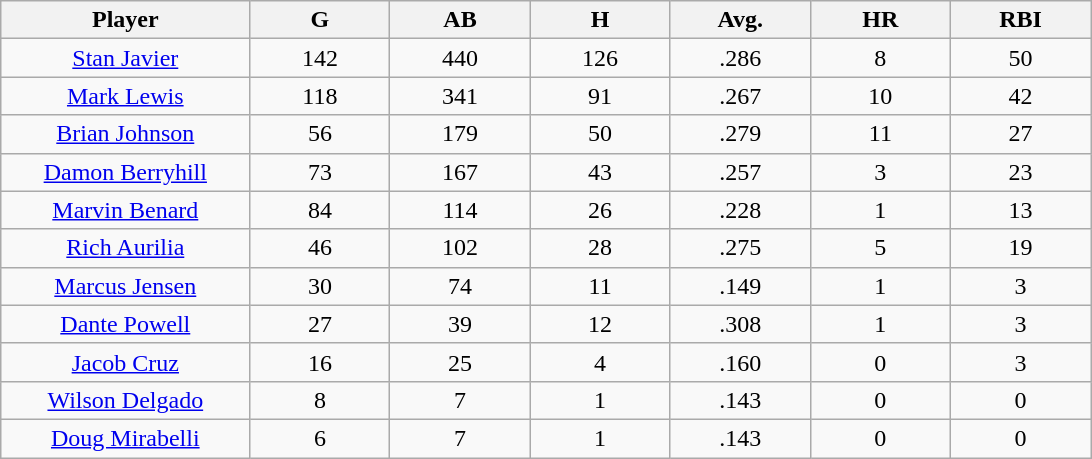<table class="wikitable sortable">
<tr>
<th bgcolor="#DDDDFF" width="16%">Player</th>
<th bgcolor="#DDDDFF" width="9%">G</th>
<th bgcolor="#DDDDFF" width="9%">AB</th>
<th bgcolor="#DDDDFF" width="9%">H</th>
<th bgcolor="#DDDDFF" width="9%">Avg.</th>
<th bgcolor="#DDDDFF" width="9%">HR</th>
<th bgcolor="#DDDDFF" width="9%">RBI</th>
</tr>
<tr align=center>
<td><a href='#'>Stan Javier</a></td>
<td>142</td>
<td>440</td>
<td>126</td>
<td>.286</td>
<td>8</td>
<td>50</td>
</tr>
<tr align=center>
<td><a href='#'>Mark Lewis</a></td>
<td>118</td>
<td>341</td>
<td>91</td>
<td>.267</td>
<td>10</td>
<td>42</td>
</tr>
<tr align=center>
<td><a href='#'>Brian Johnson</a></td>
<td>56</td>
<td>179</td>
<td>50</td>
<td>.279</td>
<td>11</td>
<td>27</td>
</tr>
<tr align=center>
<td><a href='#'>Damon Berryhill</a></td>
<td>73</td>
<td>167</td>
<td>43</td>
<td>.257</td>
<td>3</td>
<td>23</td>
</tr>
<tr align=center>
<td><a href='#'>Marvin Benard</a></td>
<td>84</td>
<td>114</td>
<td>26</td>
<td>.228</td>
<td>1</td>
<td>13</td>
</tr>
<tr align=center>
<td><a href='#'>Rich Aurilia</a></td>
<td>46</td>
<td>102</td>
<td>28</td>
<td>.275</td>
<td>5</td>
<td>19</td>
</tr>
<tr align=center>
<td><a href='#'>Marcus Jensen</a></td>
<td>30</td>
<td>74</td>
<td>11</td>
<td>.149</td>
<td>1</td>
<td>3</td>
</tr>
<tr align=center>
<td><a href='#'>Dante Powell</a></td>
<td>27</td>
<td>39</td>
<td>12</td>
<td>.308</td>
<td>1</td>
<td>3</td>
</tr>
<tr align=center>
<td><a href='#'>Jacob Cruz</a></td>
<td>16</td>
<td>25</td>
<td>4</td>
<td>.160</td>
<td>0</td>
<td>3</td>
</tr>
<tr align=center>
<td><a href='#'>Wilson Delgado</a></td>
<td>8</td>
<td>7</td>
<td>1</td>
<td>.143</td>
<td>0</td>
<td>0</td>
</tr>
<tr align=center>
<td><a href='#'>Doug Mirabelli</a></td>
<td>6</td>
<td>7</td>
<td>1</td>
<td>.143</td>
<td>0</td>
<td>0</td>
</tr>
</table>
